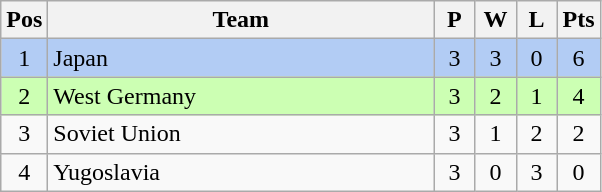<table class="wikitable" style="font-size: 100%">
<tr>
<th width=15>Pos</th>
<th width=250>Team</th>
<th width=20>P</th>
<th width=20>W</th>
<th width=20>L</th>
<th width=20>Pts</th>
</tr>
<tr align=center style="background: #b2ccf4;">
<td>1</td>
<td align="left"> Japan</td>
<td>3</td>
<td>3</td>
<td>0</td>
<td>6</td>
</tr>
<tr align=center style="background: #ccffb3;">
<td>2</td>
<td align="left"> West Germany</td>
<td>3</td>
<td>2</td>
<td>1</td>
<td>4</td>
</tr>
<tr align=center>
<td>3</td>
<td align="left"> Soviet Union</td>
<td>3</td>
<td>1</td>
<td>2</td>
<td>2</td>
</tr>
<tr align=center>
<td>4</td>
<td align="left"> Yugoslavia</td>
<td>3</td>
<td>0</td>
<td>3</td>
<td>0</td>
</tr>
</table>
